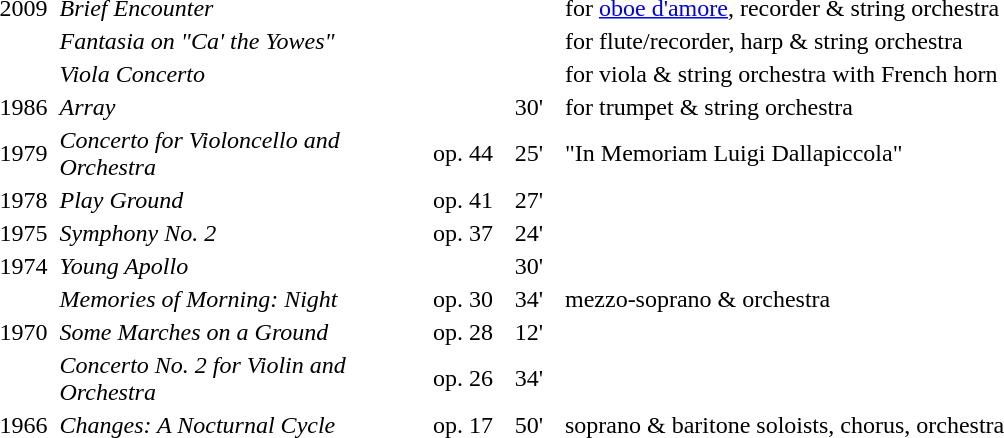<table style=text-align:center>
<tr>
<td width=40px>2009</td>
<td style="width:245px; text-align:left;"><em>Brief Encounter</em></td>
<td width=40px></td>
<td width=40px></td>
<td align=left>for <a href='#'>oboe d'amore</a>, recorder & string orchestra</td>
</tr>
<tr>
<td></td>
<td align=left><em>Fantasia on "Ca' the Yowes"</em></td>
<td></td>
<td></td>
<td align=left>for flute/recorder, harp & string orchestra</td>
</tr>
<tr>
<td></td>
<td align=left><em>Viola Concerto</em></td>
<td></td>
<td></td>
<td align=left>for viola & string orchestra with French horn</td>
</tr>
<tr>
<td>1986</td>
<td align=left><em>Array</em></td>
<td></td>
<td>30'</td>
<td align=left>for trumpet & string orchestra</td>
</tr>
<tr>
<td>1979</td>
<td align=left><em>Concerto for Violoncello and Orchestra</em> </td>
<td>op. 44</td>
<td>25'</td>
<td align=left>"In Memoriam Luigi Dallapiccola"</td>
</tr>
<tr>
<td>1978</td>
<td align=left><em>Play Ground</em></td>
<td>op. 41</td>
<td>27'</td>
<td align=left></td>
</tr>
<tr>
<td>1975</td>
<td align=left><em>Symphony No. 2</em></td>
<td>op. 37</td>
<td>24'</td>
<td align=left></td>
</tr>
<tr>
<td>1974</td>
<td align=left><em>Young Apollo</em></td>
<td></td>
<td>30'</td>
<td align=left></td>
</tr>
<tr>
<td></td>
<td align=left><em>Memories of Morning: Night</em> </td>
<td>op. 30</td>
<td>34'</td>
<td align=left>mezzo-soprano & orchestra</td>
</tr>
<tr>
<td rowspan=2 valign=top>1970</td>
<td align=left><em>Some Marches on a Ground</em> </td>
<td>op. 28</td>
<td>12'</td>
<td align=left></td>
</tr>
<tr>
<td align=left><em>Concerto No. 2 for Violin and Orchestra</em></td>
<td>op. 26</td>
<td>34'</td>
<td align=left></td>
</tr>
<tr>
<td>1966</td>
<td align=left><em>Changes: A Nocturnal Cycle</em></td>
<td>op. 17</td>
<td>50'</td>
<td align=left>soprano & baritone soloists, chorus, orchestra</td>
</tr>
</table>
